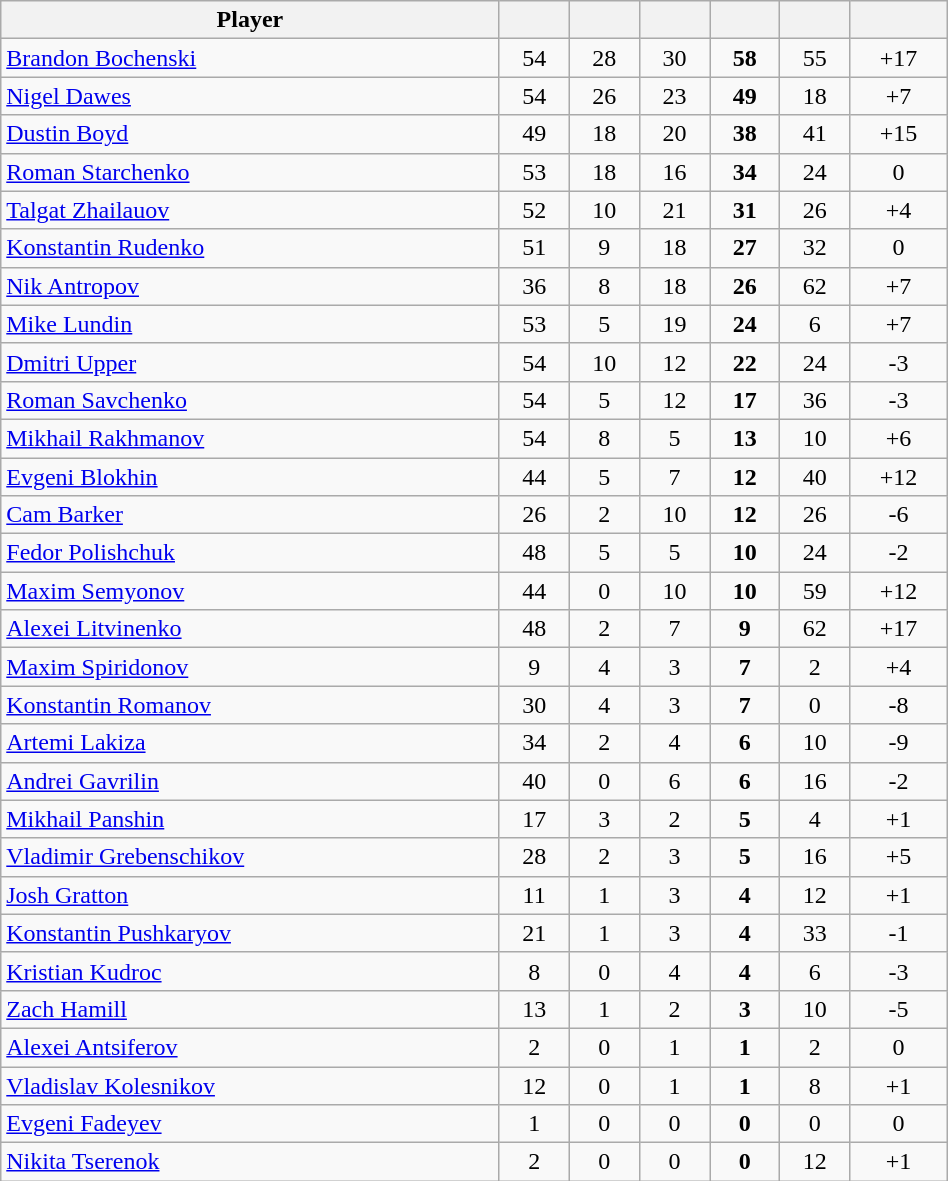<table class="wikitable sortable" style="width:50%; text-align:center;">
<tr align=center>
<th>Player</th>
<th></th>
<th></th>
<th></th>
<th></th>
<th data-sort-type="number"></th>
<th></th>
</tr>
<tr align=center>
<td align=left><a href='#'>Brandon Bochenski</a></td>
<td>54</td>
<td>28</td>
<td>30</td>
<td><strong>58</strong></td>
<td>55</td>
<td>+17</td>
</tr>
<tr align=center>
<td align=left><a href='#'>Nigel Dawes</a></td>
<td>54</td>
<td>26</td>
<td>23</td>
<td><strong>49</strong></td>
<td>18</td>
<td>+7</td>
</tr>
<tr align=center>
<td align=left><a href='#'>Dustin Boyd</a></td>
<td>49</td>
<td>18</td>
<td>20</td>
<td><strong>38</strong></td>
<td>41</td>
<td>+15</td>
</tr>
<tr align=center>
<td align=left><a href='#'>Roman Starchenko</a></td>
<td>53</td>
<td>18</td>
<td>16</td>
<td><strong>34</strong></td>
<td>24</td>
<td>0</td>
</tr>
<tr align=center>
<td align=left><a href='#'>Talgat Zhailauov</a></td>
<td>52</td>
<td>10</td>
<td>21</td>
<td><strong>31</strong></td>
<td>26</td>
<td>+4</td>
</tr>
<tr align=center>
<td align=left><a href='#'>Konstantin Rudenko</a></td>
<td>51</td>
<td>9</td>
<td>18</td>
<td><strong>27</strong></td>
<td>32</td>
<td>0</td>
</tr>
<tr align=center>
<td align=left><a href='#'>Nik Antropov</a></td>
<td>36</td>
<td>8</td>
<td>18</td>
<td><strong>26</strong></td>
<td>62</td>
<td>+7</td>
</tr>
<tr align=center>
<td align=left><a href='#'>Mike Lundin</a></td>
<td>53</td>
<td>5</td>
<td>19</td>
<td><strong>24</strong></td>
<td>6</td>
<td>+7</td>
</tr>
<tr align=center>
<td align=left><a href='#'>Dmitri Upper</a></td>
<td>54</td>
<td>10</td>
<td>12</td>
<td><strong>22</strong></td>
<td>24</td>
<td>-3</td>
</tr>
<tr align=center>
<td align=left><a href='#'>Roman Savchenko</a></td>
<td>54</td>
<td>5</td>
<td>12</td>
<td><strong>17</strong></td>
<td>36</td>
<td>-3</td>
</tr>
<tr align=center>
<td align=left><a href='#'>Mikhail Rakhmanov</a></td>
<td>54</td>
<td>8</td>
<td>5</td>
<td><strong>13</strong></td>
<td>10</td>
<td>+6</td>
</tr>
<tr align=center>
<td align=left><a href='#'>Evgeni Blokhin</a></td>
<td>44</td>
<td>5</td>
<td>7</td>
<td><strong>12</strong></td>
<td>40</td>
<td>+12</td>
</tr>
<tr align=center>
<td align=left><a href='#'>Cam Barker</a></td>
<td>26</td>
<td>2</td>
<td>10</td>
<td><strong>12</strong></td>
<td>26</td>
<td>-6</td>
</tr>
<tr align=center>
<td align=left><a href='#'>Fedor Polishchuk</a></td>
<td>48</td>
<td>5</td>
<td>5</td>
<td><strong>10</strong></td>
<td>24</td>
<td>-2</td>
</tr>
<tr align=center>
<td align=left><a href='#'>Maxim Semyonov</a></td>
<td>44</td>
<td>0</td>
<td>10</td>
<td><strong>10</strong></td>
<td>59</td>
<td>+12</td>
</tr>
<tr align=center>
<td align=left><a href='#'>Alexei Litvinenko</a></td>
<td>48</td>
<td>2</td>
<td>7</td>
<td><strong>9</strong></td>
<td>62</td>
<td>+17</td>
</tr>
<tr align=center>
<td align=left><a href='#'>Maxim Spiridonov</a></td>
<td>9</td>
<td>4</td>
<td>3</td>
<td><strong>7</strong></td>
<td>2</td>
<td>+4</td>
</tr>
<tr align=center>
<td align=left><a href='#'>Konstantin Romanov</a></td>
<td>30</td>
<td>4</td>
<td>3</td>
<td><strong>7</strong></td>
<td>0</td>
<td>-8</td>
</tr>
<tr align=center>
<td align=left><a href='#'>Artemi Lakiza</a></td>
<td>34</td>
<td>2</td>
<td>4</td>
<td><strong>6</strong></td>
<td>10</td>
<td>-9</td>
</tr>
<tr align=center>
<td align=left><a href='#'>Andrei Gavrilin</a></td>
<td>40</td>
<td>0</td>
<td>6</td>
<td><strong>6</strong></td>
<td>16</td>
<td>-2</td>
</tr>
<tr align=center>
<td align=left><a href='#'>Mikhail Panshin</a></td>
<td>17</td>
<td>3</td>
<td>2</td>
<td><strong>5</strong></td>
<td>4</td>
<td>+1</td>
</tr>
<tr align=center>
<td align=left><a href='#'>Vladimir Grebenschikov</a></td>
<td>28</td>
<td>2</td>
<td>3</td>
<td><strong>5</strong></td>
<td>16</td>
<td>+5</td>
</tr>
<tr align=center>
<td align=left><a href='#'>Josh Gratton</a></td>
<td>11</td>
<td>1</td>
<td>3</td>
<td><strong>4</strong></td>
<td>12</td>
<td>+1</td>
</tr>
<tr align=center>
<td align=left><a href='#'>Konstantin Pushkaryov</a></td>
<td>21</td>
<td>1</td>
<td>3</td>
<td><strong>4</strong></td>
<td>33</td>
<td>-1</td>
</tr>
<tr align=center>
<td align=left><a href='#'>Kristian Kudroc</a></td>
<td>8</td>
<td>0</td>
<td>4</td>
<td><strong>4</strong></td>
<td>6</td>
<td>-3</td>
</tr>
<tr align=center>
<td align=left><a href='#'>Zach Hamill</a></td>
<td>13</td>
<td>1</td>
<td>2</td>
<td><strong>3</strong></td>
<td>10</td>
<td>-5</td>
</tr>
<tr align=center>
<td align=left><a href='#'>Alexei Antsiferov</a></td>
<td>2</td>
<td>0</td>
<td>1</td>
<td><strong>1</strong></td>
<td>2</td>
<td>0</td>
</tr>
<tr align=center>
<td align=left><a href='#'>Vladislav Kolesnikov</a></td>
<td>12</td>
<td>0</td>
<td>1</td>
<td><strong>1</strong></td>
<td>8</td>
<td>+1</td>
</tr>
<tr align=center>
<td align=left><a href='#'>Evgeni Fadeyev</a></td>
<td>1</td>
<td>0</td>
<td>0</td>
<td><strong>0</strong></td>
<td>0</td>
<td>0</td>
</tr>
<tr align=center>
<td align=left><a href='#'>Nikita Tserenok</a></td>
<td>2</td>
<td>0</td>
<td>0</td>
<td><strong>0</strong></td>
<td>12</td>
<td>+1</td>
</tr>
</table>
